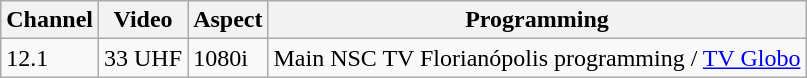<table class="wikitable">
<tr>
<th>Channel</th>
<th>Video</th>
<th>Aspect</th>
<th>Programming</th>
</tr>
<tr>
<td>12.1</td>
<td>33 UHF</td>
<td>1080i</td>
<td>Main NSC TV Florianópolis programming / <a href='#'>TV Globo</a></td>
</tr>
</table>
